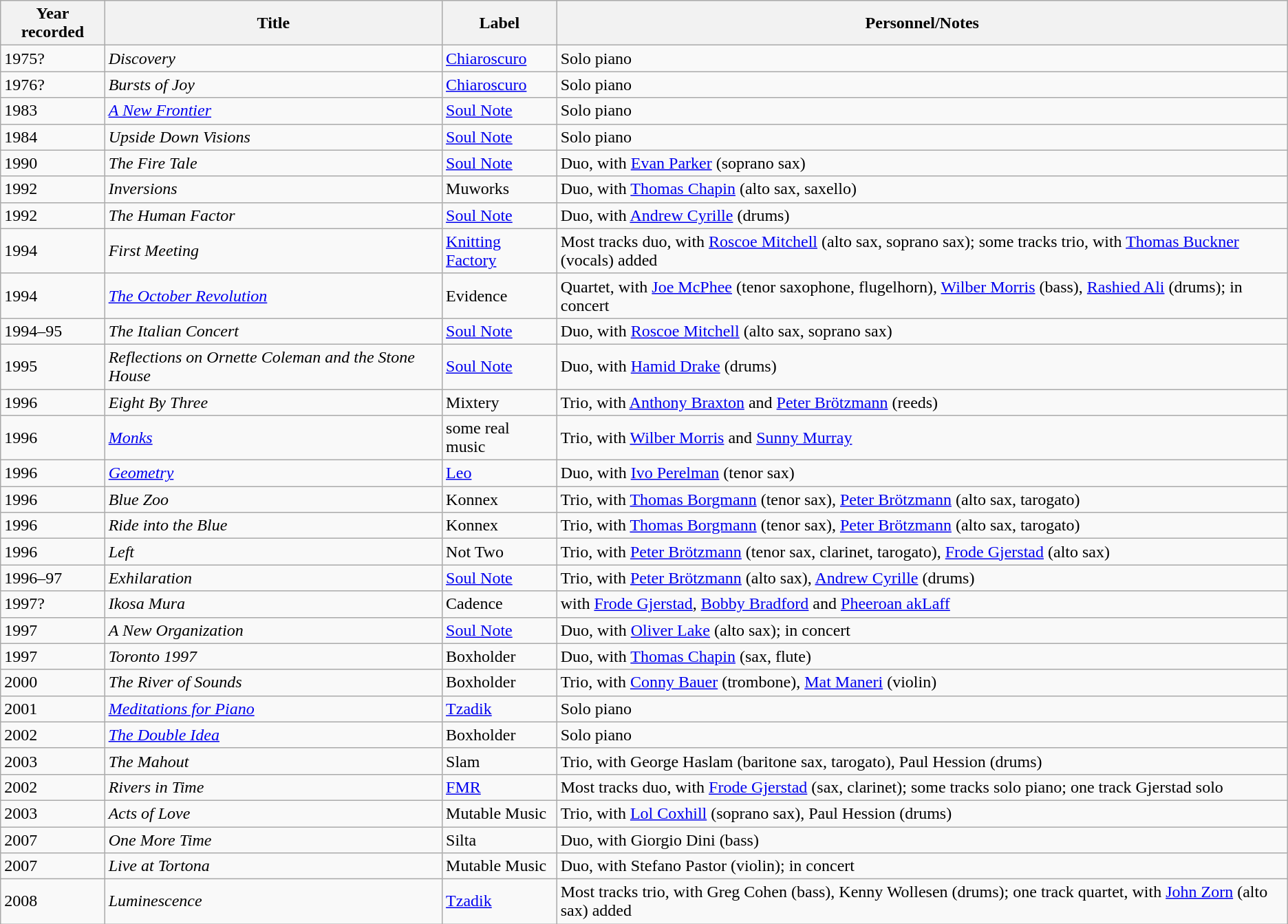<table class="wikitable sortable">
<tr>
<th>Year recorded</th>
<th>Title</th>
<th>Label</th>
<th>Personnel/Notes</th>
</tr>
<tr>
<td>1975?</td>
<td><em>Discovery</em></td>
<td><a href='#'>Chiaroscuro</a></td>
<td>Solo piano</td>
</tr>
<tr>
<td>1976?</td>
<td><em>Bursts of Joy</em></td>
<td><a href='#'>Chiaroscuro</a></td>
<td>Solo piano</td>
</tr>
<tr>
<td>1983</td>
<td><em><a href='#'>A New Frontier</a></em></td>
<td><a href='#'>Soul Note</a></td>
<td>Solo piano</td>
</tr>
<tr>
<td>1984</td>
<td><em>Upside Down Visions</em></td>
<td><a href='#'>Soul Note</a></td>
<td>Solo piano</td>
</tr>
<tr>
<td>1990</td>
<td><em>The Fire Tale</em></td>
<td><a href='#'>Soul Note</a></td>
<td>Duo, with <a href='#'>Evan Parker</a> (soprano sax)</td>
</tr>
<tr>
<td>1992</td>
<td><em>Inversions</em></td>
<td>Muworks</td>
<td>Duo, with <a href='#'>Thomas Chapin</a> (alto sax, saxello)</td>
</tr>
<tr>
<td>1992</td>
<td><em>The Human Factor</em></td>
<td><a href='#'>Soul Note</a></td>
<td>Duo, with <a href='#'>Andrew Cyrille</a> (drums)</td>
</tr>
<tr>
<td>1994</td>
<td><em>First Meeting</em></td>
<td><a href='#'>Knitting Factory</a></td>
<td>Most tracks duo, with <a href='#'>Roscoe Mitchell</a> (alto sax, soprano sax); some tracks trio, with <a href='#'>Thomas Buckner</a> (vocals) added</td>
</tr>
<tr>
<td>1994</td>
<td><em><a href='#'>The October Revolution</a></em></td>
<td>Evidence</td>
<td>Quartet, with <a href='#'>Joe McPhee</a> (tenor saxophone, flugelhorn), <a href='#'>Wilber Morris</a> (bass), <a href='#'>Rashied Ali</a> (drums); in concert</td>
</tr>
<tr>
<td>1994–95</td>
<td><em>The Italian Concert</em></td>
<td><a href='#'>Soul Note</a></td>
<td>Duo, with <a href='#'>Roscoe Mitchell</a> (alto sax, soprano sax)</td>
</tr>
<tr>
<td>1995</td>
<td><em>Reflections on Ornette Coleman and the Stone House</em></td>
<td><a href='#'>Soul Note</a></td>
<td>Duo, with <a href='#'>Hamid Drake</a> (drums)</td>
</tr>
<tr>
<td>1996</td>
<td><em>Eight By Three</em></td>
<td>Mixtery</td>
<td>Trio, with <a href='#'>Anthony Braxton</a> and <a href='#'>Peter Brötzmann</a> (reeds)</td>
</tr>
<tr>
<td>1996</td>
<td><em><a href='#'>Monks</a></em></td>
<td>some real music</td>
<td>Trio, with <a href='#'>Wilber Morris</a> and <a href='#'>Sunny Murray</a></td>
</tr>
<tr>
<td>1996</td>
<td><em><a href='#'>Geometry</a></em></td>
<td><a href='#'>Leo</a></td>
<td>Duo, with <a href='#'>Ivo Perelman</a> (tenor sax)</td>
</tr>
<tr>
<td>1996</td>
<td><em>Blue Zoo</em></td>
<td>Konnex</td>
<td>Trio, with <a href='#'>Thomas Borgmann</a> (tenor sax), <a href='#'>Peter Brötzmann</a> (alto sax, tarogato)</td>
</tr>
<tr>
<td>1996</td>
<td><em>Ride into the Blue</em></td>
<td>Konnex</td>
<td>Trio, with <a href='#'>Thomas Borgmann</a> (tenor sax), <a href='#'>Peter Brötzmann</a> (alto sax, tarogato)</td>
</tr>
<tr>
<td>1996</td>
<td><em>Left</em></td>
<td>Not Two</td>
<td>Trio, with <a href='#'>Peter Brötzmann</a> (tenor sax, clarinet, tarogato), <a href='#'>Frode Gjerstad</a> (alto sax)</td>
</tr>
<tr>
<td>1996–97</td>
<td><em>Exhilaration</em></td>
<td><a href='#'>Soul Note</a></td>
<td>Trio, with <a href='#'>Peter Brötzmann</a> (alto sax), <a href='#'>Andrew Cyrille</a> (drums)</td>
</tr>
<tr>
<td>1997?</td>
<td><em>Ikosa Mura</em></td>
<td>Cadence</td>
<td>with <a href='#'>Frode Gjerstad</a>, <a href='#'>Bobby Bradford</a> and <a href='#'>Pheeroan akLaff</a></td>
</tr>
<tr>
<td>1997</td>
<td><em>A New Organization</em></td>
<td><a href='#'>Soul Note</a></td>
<td>Duo, with <a href='#'>Oliver Lake</a> (alto sax); in concert</td>
</tr>
<tr>
<td>1997</td>
<td><em>Toronto 1997</em></td>
<td>Boxholder</td>
<td>Duo, with <a href='#'>Thomas Chapin</a> (sax, flute)</td>
</tr>
<tr>
<td>2000</td>
<td><em>The River of Sounds</em></td>
<td>Boxholder</td>
<td>Trio, with <a href='#'>Conny Bauer</a> (trombone), <a href='#'>Mat Maneri</a> (violin)</td>
</tr>
<tr>
<td>2001</td>
<td><em><a href='#'>Meditations for Piano</a></em></td>
<td><a href='#'>Tzadik</a></td>
<td>Solo piano</td>
</tr>
<tr>
<td>2002</td>
<td><em><a href='#'>The Double Idea</a></em></td>
<td>Boxholder</td>
<td>Solo piano</td>
</tr>
<tr>
<td>2003</td>
<td><em>The Mahout</em></td>
<td>Slam</td>
<td>Trio, with George Haslam (baritone sax, tarogato), Paul Hession (drums)</td>
</tr>
<tr>
<td>2002</td>
<td><em>Rivers in Time</em></td>
<td><a href='#'>FMR</a></td>
<td>Most tracks duo, with <a href='#'>Frode Gjerstad</a> (sax, clarinet); some tracks solo piano; one track Gjerstad solo</td>
</tr>
<tr>
<td>2003</td>
<td><em>Acts of Love</em></td>
<td>Mutable Music</td>
<td>Trio, with <a href='#'>Lol Coxhill</a> (soprano sax), Paul Hession (drums)</td>
</tr>
<tr>
<td>2007</td>
<td><em>One More Time</em></td>
<td>Silta</td>
<td>Duo, with Giorgio Dini (bass)</td>
</tr>
<tr>
<td>2007</td>
<td><em>Live at Tortona</em></td>
<td>Mutable Music</td>
<td>Duo, with Stefano Pastor (violin); in concert</td>
</tr>
<tr>
<td>2008</td>
<td><em>Luminescence</em></td>
<td><a href='#'>Tzadik</a></td>
<td>Most tracks trio, with Greg Cohen (bass), Kenny Wollesen (drums); one track quartet, with <a href='#'>John Zorn</a> (alto sax) added</td>
</tr>
</table>
